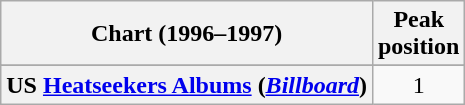<table class="wikitable sortable plainrowheaders">
<tr>
<th scope="col">Chart (1996–1997)</th>
<th scope="col">Peak<br>position</th>
</tr>
<tr>
</tr>
<tr>
</tr>
<tr>
</tr>
<tr>
</tr>
<tr>
</tr>
<tr>
</tr>
<tr>
</tr>
<tr>
<th scope="row">US <a href='#'>Heatseekers Albums</a> (<em><a href='#'>Billboard</a></em>)</th>
<td align="center">1</td>
</tr>
</table>
